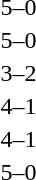<table>
<tr>
<th width=200></th>
<th width=100></th>
<th width=200></th>
</tr>
<tr>
<td align=right></td>
<td align=center>5–0</td>
<td></td>
</tr>
<tr>
<td align=right></td>
<td align=center>5–0</td>
<td></td>
</tr>
<tr>
<td align=right></td>
<td align=center>3–2</td>
<td></td>
</tr>
<tr>
<td align=right></td>
<td align=center>4–1</td>
<td></td>
</tr>
<tr>
<td align=right></td>
<td align=center>4–1</td>
<td></td>
</tr>
<tr>
<td align=right></td>
<td align=center>5–0</td>
<td></td>
</tr>
</table>
